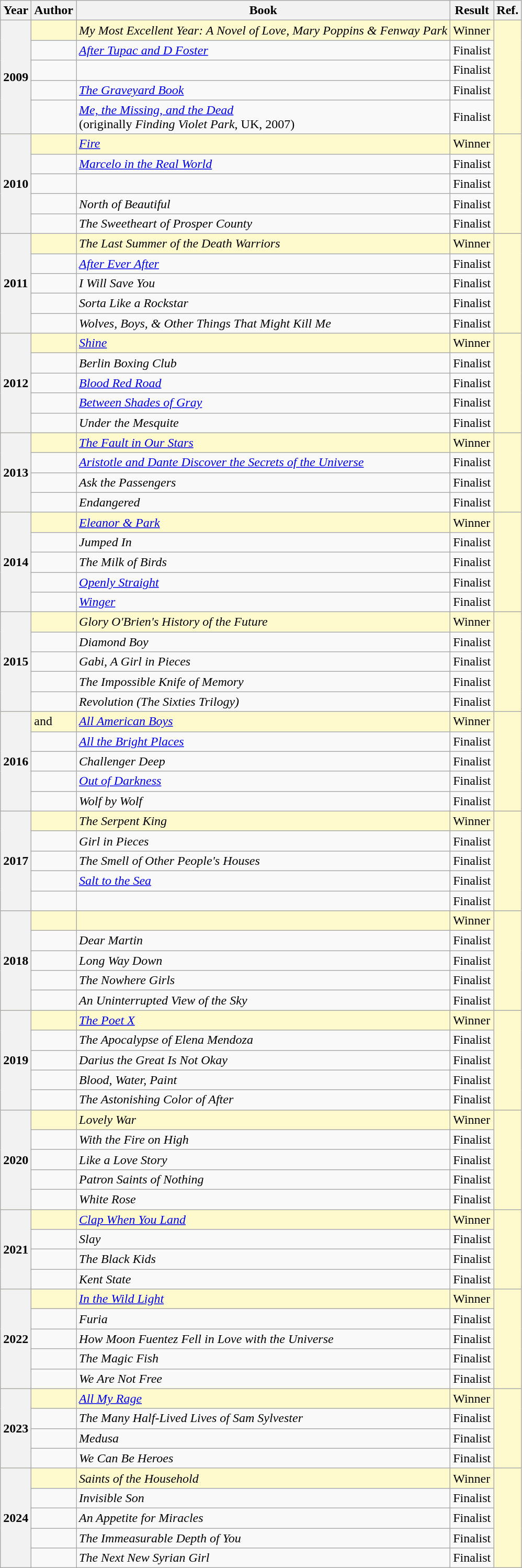<table class="wikitable sortable">
<tr>
<th>Year</th>
<th>Author</th>
<th>Book</th>
<th>Result</th>
<th>Ref.</th>
</tr>
<tr style="background:LemonChiffon; color:black">
<th rowspan="5">2009</th>
<td></td>
<td><em>My Most Excellent Year: A Novel of Love, Mary Poppins & Fenway Park</em></td>
<td>Winner</td>
<td rowspan="5"></td>
</tr>
<tr>
<td></td>
<td><em><a href='#'>After Tupac and D Foster</a></em></td>
<td>Finalist</td>
</tr>
<tr>
<td></td>
<td></td>
<td>Finalist</td>
</tr>
<tr>
<td></td>
<td><em><a href='#'>The Graveyard Book</a></em></td>
<td>Finalist</td>
</tr>
<tr>
<td></td>
<td><em><a href='#'>Me, the Missing, and the Dead</a></em> <br>(originally <em>Finding Violet Park</em>, UK, 2007)</td>
<td>Finalist</td>
</tr>
<tr style="background:LemonChiffon; color:black">
<th rowspan="5">2010</th>
<td></td>
<td><em><a href='#'>Fire</a></em></td>
<td>Winner</td>
<td rowspan="5"></td>
</tr>
<tr>
<td></td>
<td><em><a href='#'>Marcelo in the Real World</a></em></td>
<td>Finalist</td>
</tr>
<tr>
<td></td>
<td></td>
<td>Finalist</td>
</tr>
<tr>
<td></td>
<td><em>North of Beautiful</em></td>
<td>Finalist</td>
</tr>
<tr>
<td></td>
<td><em>The Sweetheart of Prosper County</em></td>
<td>Finalist</td>
</tr>
<tr style="background:LemonChiffon; color:black">
<th rowspan="5">2011</th>
<td></td>
<td><em>The Last Summer of the Death Warriors</em></td>
<td>Winner</td>
<td rowspan="5"></td>
</tr>
<tr>
<td></td>
<td><em><a href='#'>After Ever After</a></em></td>
<td>Finalist</td>
</tr>
<tr>
<td></td>
<td><em>I Will Save You</em></td>
<td>Finalist</td>
</tr>
<tr>
<td></td>
<td><em>Sorta Like a Rockstar</em></td>
<td>Finalist</td>
</tr>
<tr>
<td></td>
<td><em>Wolves, Boys, & Other Things That Might Kill Me</em></td>
<td>Finalist</td>
</tr>
<tr style="background:LemonChiffon; color:black">
<th rowspan="5">2012</th>
<td></td>
<td><em><a href='#'>Shine</a></em></td>
<td>Winner</td>
<td rowspan="5"></td>
</tr>
<tr>
<td></td>
<td><em>Berlin Boxing Club</em></td>
<td>Finalist</td>
</tr>
<tr>
<td></td>
<td><em><a href='#'>Blood Red Road</a></em></td>
<td>Finalist</td>
</tr>
<tr>
<td></td>
<td><em><a href='#'>Between Shades of Gray</a></em></td>
<td>Finalist</td>
</tr>
<tr>
<td></td>
<td><em>Under the Mesquite</em></td>
<td>Finalist</td>
</tr>
<tr style="background:LemonChiffon; color:black">
<th rowspan="4">2013</th>
<td></td>
<td><em><a href='#'>The Fault in Our Stars</a></em></td>
<td>Winner</td>
<td rowspan="4"></td>
</tr>
<tr>
<td></td>
<td><em><a href='#'>Aristotle and Dante Discover the Secrets of the Universe</a></em></td>
<td>Finalist</td>
</tr>
<tr>
<td></td>
<td><em>Ask the Passengers</em></td>
<td>Finalist</td>
</tr>
<tr>
<td></td>
<td><em>Endangered</em></td>
<td>Finalist</td>
</tr>
<tr style="background:LemonChiffon; color:black">
<th rowspan="5">2014</th>
<td></td>
<td><em><a href='#'>Eleanor & Park</a></em></td>
<td>Winner</td>
<td rowspan="5"></td>
</tr>
<tr>
<td></td>
<td><em>Jumped In</em></td>
<td>Finalist</td>
</tr>
<tr>
<td></td>
<td><em>The Milk of Birds</em></td>
<td>Finalist</td>
</tr>
<tr>
<td></td>
<td><em><a href='#'>Openly Straight</a></em></td>
<td>Finalist</td>
</tr>
<tr>
<td></td>
<td><em><a href='#'>Winger</a></em></td>
<td>Finalist</td>
</tr>
<tr style="background:LemonChiffon; color:black">
<th rowspan="5">2015</th>
<td></td>
<td><em>Glory O'Brien's History of the Future</em></td>
<td>Winner</td>
<td rowspan="5"></td>
</tr>
<tr>
<td></td>
<td><em>Diamond Boy</em></td>
<td>Finalist</td>
</tr>
<tr>
<td></td>
<td><em>Gabi, A Girl in Pieces</em></td>
<td>Finalist</td>
</tr>
<tr>
<td></td>
<td><em>The Impossible Knife of Memory</em></td>
<td>Finalist</td>
</tr>
<tr>
<td></td>
<td><em>Revolution (The Sixties Trilogy)</em></td>
<td>Finalist</td>
</tr>
<tr style="background:LemonChiffon; color:black">
<th rowspan="5">2016</th>
<td> and </td>
<td><em><a href='#'>All American Boys</a></em></td>
<td>Winner</td>
<td rowspan="5"></td>
</tr>
<tr>
<td></td>
<td><em><a href='#'>All the Bright Places</a></em></td>
<td>Finalist</td>
</tr>
<tr>
<td></td>
<td><em>Challenger Deep</em></td>
<td>Finalist</td>
</tr>
<tr>
<td></td>
<td><em><a href='#'>Out of Darkness</a></em></td>
<td>Finalist</td>
</tr>
<tr>
<td></td>
<td><em>Wolf by Wolf</em></td>
<td>Finalist</td>
</tr>
<tr style="background:LemonChiffon; color:black">
<th rowspan="5">2017</th>
<td></td>
<td><em>The Serpent King</em></td>
<td>Winner</td>
<td rowspan="5"></td>
</tr>
<tr>
<td></td>
<td><em>Girl in Pieces</em></td>
<td>Finalist</td>
</tr>
<tr>
<td></td>
<td><em>The Smell of Other People's Houses</em></td>
<td>Finalist</td>
</tr>
<tr>
<td></td>
<td><em><a href='#'>Salt to the Sea</a></em></td>
<td>Finalist</td>
</tr>
<tr>
<td></td>
<td></td>
<td>Finalist</td>
</tr>
<tr style="background:LemonChiffon; color:black">
<th rowspan="5">2018</th>
<td></td>
<td><em></em></td>
<td>Winner</td>
<td rowspan="5"></td>
</tr>
<tr>
<td></td>
<td><em>Dear Martin</em></td>
<td>Finalist</td>
</tr>
<tr>
<td></td>
<td><em>Long Way Down</em></td>
<td>Finalist</td>
</tr>
<tr>
<td></td>
<td><em>The Nowhere Girls</em></td>
<td>Finalist</td>
</tr>
<tr>
<td></td>
<td><em>An Uninterrupted View of the Sky</em></td>
<td>Finalist</td>
</tr>
<tr style="background:LemonChiffon; color:black">
<th rowspan="5">2019</th>
<td></td>
<td><em><a href='#'>The Poet X</a></em></td>
<td>Winner</td>
<td rowspan="5"></td>
</tr>
<tr>
<td></td>
<td><em>The Apocalypse of Elena Mendoza</em></td>
<td>Finalist</td>
</tr>
<tr>
<td></td>
<td><em>Darius the Great Is Not Okay</em></td>
<td>Finalist</td>
</tr>
<tr>
<td></td>
<td><em>Blood, Water, Paint</em></td>
<td>Finalist</td>
</tr>
<tr>
<td></td>
<td><em>The Astonishing Color of After</em></td>
<td>Finalist</td>
</tr>
<tr style="background:LemonChiffon; color:black">
<th rowspan="5">2020</th>
<td></td>
<td><em>Lovely War</em></td>
<td>Winner</td>
<td rowspan="5"></td>
</tr>
<tr>
<td></td>
<td><em>With the Fire on High</em></td>
<td>Finalist</td>
</tr>
<tr>
<td></td>
<td><em>Like a Love Story</em></td>
<td>Finalist</td>
</tr>
<tr>
<td></td>
<td><em>Patron Saints of Nothing</em></td>
<td>Finalist</td>
</tr>
<tr>
<td></td>
<td><em>White Rose</em></td>
<td>Finalist</td>
</tr>
<tr style="background:LemonChiffon; color:black">
<th rowspan="4">2021</th>
<td></td>
<td><em><a href='#'>Clap When You Land</a></em></td>
<td>Winner</td>
<td rowspan="4"></td>
</tr>
<tr>
<td></td>
<td><em>Slay</em></td>
<td>Finalist</td>
</tr>
<tr>
<td></td>
<td><em>The Black Kids</em></td>
<td>Finalist</td>
</tr>
<tr>
<td></td>
<td><em>Kent State</em></td>
<td>Finalist</td>
</tr>
<tr style="background:LemonChiffon; color:black">
<th rowspan="5">2022</th>
<td></td>
<td><em><a href='#'>In the Wild Light</a></em></td>
<td>Winner</td>
<td rowspan="5"></td>
</tr>
<tr>
<td></td>
<td><em>Furia</em></td>
<td>Finalist</td>
</tr>
<tr>
<td></td>
<td><em>How Moon Fuentez Fell in Love with the Universe</em></td>
<td>Finalist</td>
</tr>
<tr>
<td></td>
<td><em>The Magic Fish</em></td>
<td>Finalist</td>
</tr>
<tr>
<td></td>
<td><em>We Are Not Free</em></td>
<td>Finalist</td>
</tr>
<tr style="background:LemonChiffon; color:black">
<th rowspan="4">2023</th>
<td></td>
<td><em><a href='#'>All My Rage</a></em></td>
<td>Winner</td>
<td rowspan="4"></td>
</tr>
<tr>
<td></td>
<td><em>The Many Half-Lived Lives of Sam Sylvester</em></td>
<td>Finalist</td>
</tr>
<tr>
<td></td>
<td><em>Medusa</em></td>
<td>Finalist</td>
</tr>
<tr>
<td></td>
<td><em>We Can Be Heroes</em></td>
<td>Finalist</td>
</tr>
<tr style="background:LemonChiffon; color:black">
<th rowspan="5">2024</th>
<td></td>
<td><em>Saints of the Household</em></td>
<td>Winner</td>
<td rowspan="5"></td>
</tr>
<tr>
<td> </td>
<td><em>Invisible Son</em></td>
<td>Finalist</td>
</tr>
<tr>
<td></td>
<td><em>An Appetite for Miracles</em></td>
<td>Finalist</td>
</tr>
<tr>
<td></td>
<td><em>The Immeasurable Depth of You</em></td>
<td>Finalist</td>
</tr>
<tr>
<td></td>
<td><em>The Next New Syrian Girl</em></td>
<td>Finalist</td>
</tr>
</table>
